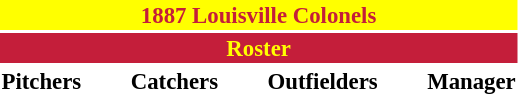<table class="toccolours" style="font-size: 95%;">
<tr>
<th colspan="10" style="background-color: #FFFF00; color: #C41E3A; text-align: center;">1887 Louisville Colonels</th>
</tr>
<tr>
<td colspan="10" style="background-color: #C41E3A; color: yellow; text-align: center;"><strong>Roster</strong></td>
</tr>
<tr>
<td valign="top"><strong>Pitchers</strong><br>


</td>
<td width="25px"></td>
<td valign="top"><strong>Catchers</strong><br>





</td>
<td width="25px"></td>
<td valign="top"><strong>Outfielders</strong><br>



</td>
<td width="25px"></td>
<td valign="top"><strong>Manager</strong><br></td>
</tr>
<tr>
</tr>
</table>
